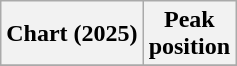<table class="wikitable sortable plainrowheaders" style="text-align:center">
<tr>
<th scope="col">Chart (2025)</th>
<th scope="col">Peak<br> position</th>
</tr>
<tr>
</tr>
</table>
